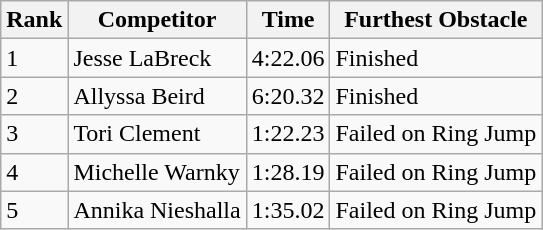<table class="wikitable sortable mw-collapsible">
<tr>
<th>Rank</th>
<th>Competitor</th>
<th>Time</th>
<th>Furthest Obstacle</th>
</tr>
<tr>
<td>1</td>
<td>Jesse LaBreck</td>
<td>4:22.06</td>
<td>Finished</td>
</tr>
<tr>
<td>2</td>
<td>Allyssa Beird</td>
<td>6:20.32</td>
<td>Finished</td>
</tr>
<tr>
<td>3</td>
<td>Tori Clement</td>
<td>1:22.23</td>
<td>Failed on Ring Jump</td>
</tr>
<tr>
<td>4</td>
<td>Michelle Warnky</td>
<td>1:28.19</td>
<td>Failed on Ring Jump</td>
</tr>
<tr>
<td>5</td>
<td>Annika Nieshalla</td>
<td>1:35.02</td>
<td>Failed on Ring Jump</td>
</tr>
</table>
